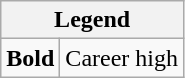<table class="wikitable mw-collapsible mw-collapsed">
<tr>
<th colspan="2">Legend</th>
</tr>
<tr>
<td><strong>Bold</strong></td>
<td>Career high</td>
</tr>
</table>
